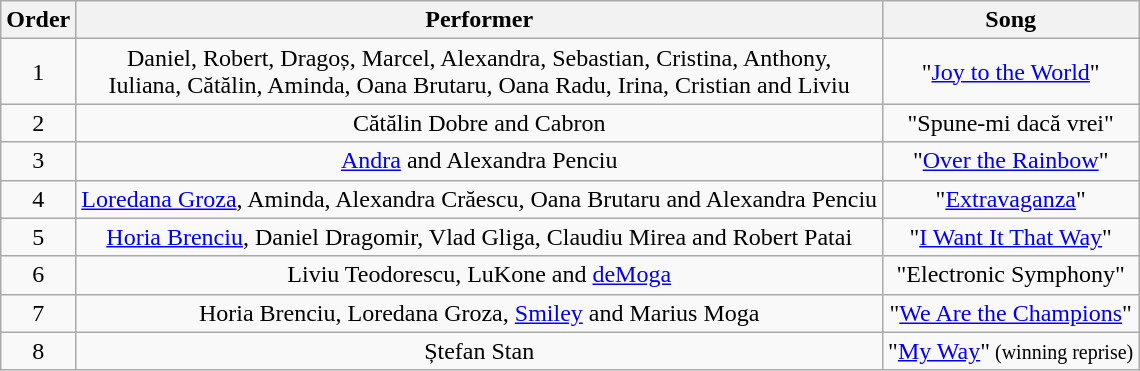<table class="wikitable" style="text-align:center">
<tr>
<th>Order</th>
<th>Performer</th>
<th>Song</th>
</tr>
<tr>
<td>1</td>
<td>Daniel, Robert, Dragoș, Marcel, Alexandra, Sebastian, Cristina, Anthony,<br>Iuliana, Cătălin, Aminda, Oana Brutaru, Oana Radu, Irina, Cristian and Liviu</td>
<td>"<a href='#'>Joy to the World</a>"</td>
</tr>
<tr>
<td>2</td>
<td>Cătălin Dobre and Cabron</td>
<td>"Spune-mi dacă vrei"</td>
</tr>
<tr>
<td>3</td>
<td><a href='#'>Andra</a> and Alexandra Penciu</td>
<td>"<a href='#'>Over the Rainbow</a>"</td>
</tr>
<tr>
<td>4</td>
<td><a href='#'>Loredana Groza</a>, Aminda, Alexandra Crăescu, Oana Brutaru and Alexandra Penciu</td>
<td>"<a href='#'>Extravaganza</a>"</td>
</tr>
<tr>
<td>5</td>
<td><a href='#'>Horia Brenciu</a>, Daniel Dragomir, Vlad Gliga, Claudiu Mirea and Robert Patai</td>
<td>"<a href='#'>I Want It That Way</a>"</td>
</tr>
<tr>
<td>6</td>
<td>Liviu Teodorescu, LuKone and <a href='#'>deMoga</a></td>
<td>"Electronic Symphony"</td>
</tr>
<tr>
<td>7</td>
<td>Horia Brenciu, Loredana Groza, <a href='#'>Smiley</a> and Marius Moga</td>
<td>"<a href='#'>We Are the Champions</a>"</td>
</tr>
<tr>
<td>8</td>
<td>Ștefan Stan</td>
<td>"<a href='#'>My Way</a>"<small> (winning reprise)</small></td>
</tr>
</table>
